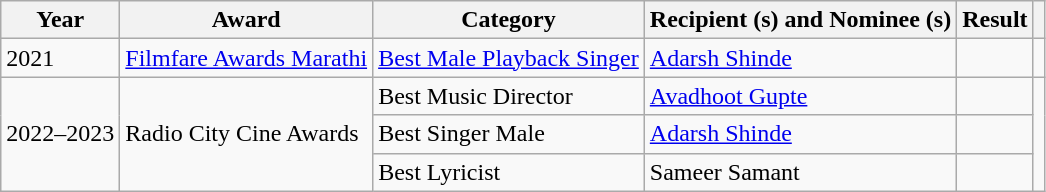<table class="wikitable sortable">
<tr>
<th>Year</th>
<th>Award</th>
<th>Category</th>
<th>Recipient (s) and Nominee (s)</th>
<th>Result</th>
<th></th>
</tr>
<tr>
<td>2021</td>
<td><a href='#'>Filmfare Awards Marathi</a></td>
<td><a href='#'>Best Male Playback Singer</a></td>
<td><a href='#'>Adarsh Shinde</a></td>
<td></td>
<td></td>
</tr>
<tr>
<td rowspan="3">2022–2023</td>
<td rowspan="3">Radio City Cine Awards</td>
<td>Best Music Director</td>
<td><a href='#'>Avadhoot Gupte</a></td>
<td></td>
<td rowspan="3"></td>
</tr>
<tr>
<td>Best Singer Male</td>
<td><a href='#'>Adarsh Shinde</a></td>
<td></td>
</tr>
<tr>
<td>Best Lyricist</td>
<td>Sameer Samant</td>
<td></td>
</tr>
</table>
